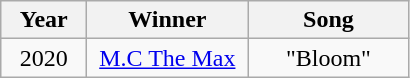<table class="wikitable" style="text-align: center">
<tr>
<th width="50">Year</th>
<th width="100">Winner</th>
<th width="100">Song</th>
</tr>
<tr>
<td>2020</td>
<td><a href='#'>M.C The Max</a></td>
<td>"Bloom"</td>
</tr>
</table>
